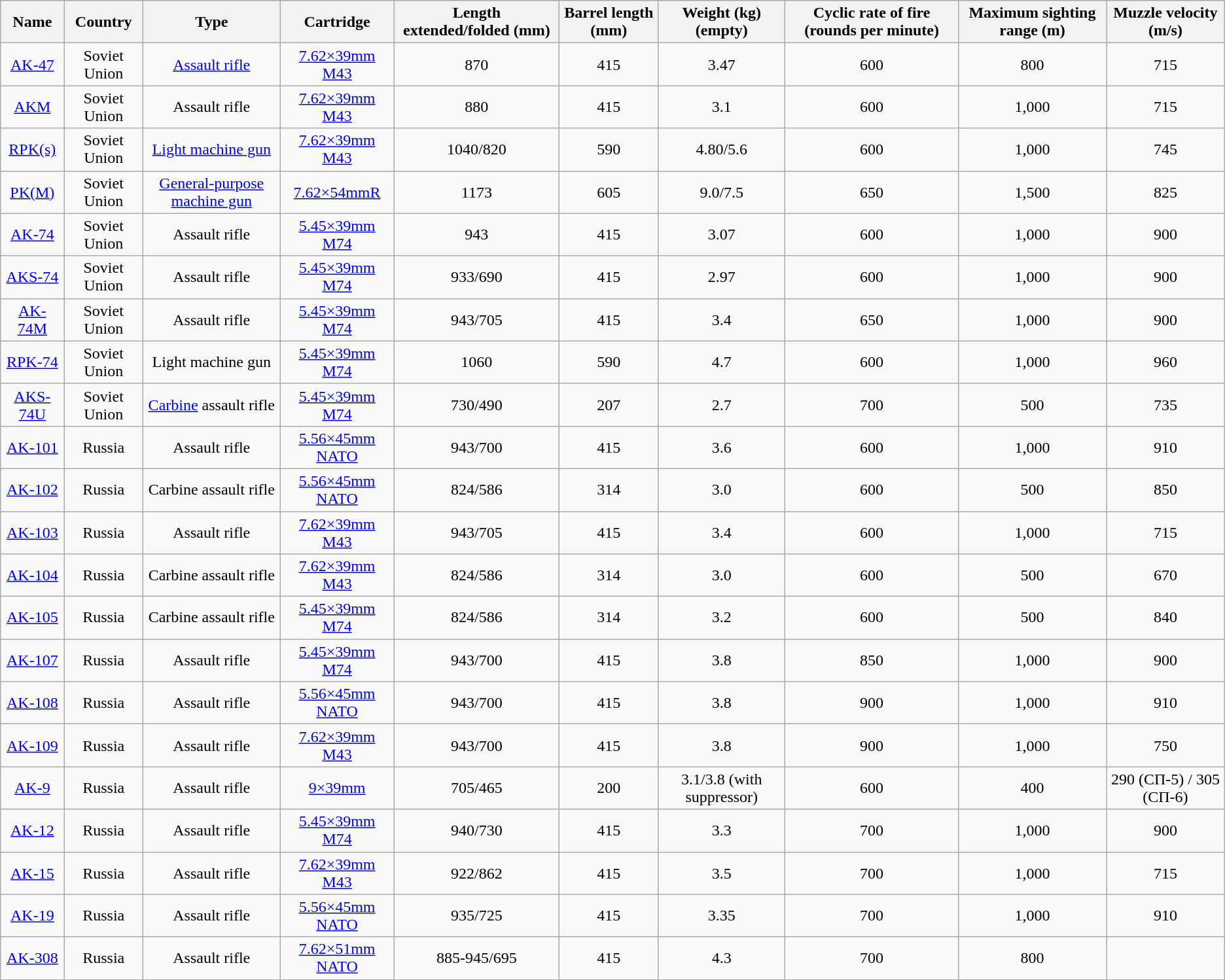<table class="wikitable sortable mw-collapsible wide" style="text-align:center">
<tr>
<th>Name</th>
<th>Country</th>
<th>Type</th>
<th>Cartridge</th>
<th>Length extended/folded (mm)</th>
<th>Barrel length (mm)</th>
<th>Weight (kg) (empty)</th>
<th>Cyclic rate of fire (rounds per minute)</th>
<th>Maximum sighting range (m)</th>
<th>Muzzle velocity (m/s)</th>
</tr>
<tr>
<td><a href='#'>AK-47</a></td>
<td>Soviet Union</td>
<td><a href='#'>Assault rifle</a></td>
<td><a href='#'>7.62×39mm M43</a></td>
<td>870</td>
<td>415</td>
<td>3.47</td>
<td>600</td>
<td>800</td>
<td>715</td>
</tr>
<tr>
<td><a href='#'>AKM</a></td>
<td>Soviet Union</td>
<td>Assault rifle</td>
<td><a href='#'>7.62×39mm M43</a></td>
<td>880</td>
<td>415</td>
<td>3.1</td>
<td>600</td>
<td>1,000</td>
<td>715</td>
</tr>
<tr>
<td><a href='#'>RPK(s)</a></td>
<td>Soviet Union</td>
<td><a href='#'>Light machine gun</a></td>
<td><a href='#'>7.62×39mm M43</a></td>
<td>1040/820</td>
<td>590</td>
<td>4.80/5.6</td>
<td>600</td>
<td>1,000</td>
<td>745</td>
</tr>
<tr>
<td><a href='#'>PK(M)</a></td>
<td>Soviet Union</td>
<td><a href='#'>General-purpose machine gun</a></td>
<td><a href='#'>7.62×54mmR</a></td>
<td>1173</td>
<td>605</td>
<td>9.0/7.5</td>
<td>650</td>
<td>1,500</td>
<td>825</td>
</tr>
<tr>
<td><a href='#'>AK-74</a></td>
<td>Soviet Union</td>
<td>Assault rifle</td>
<td><a href='#'>5.45×39mm M74</a></td>
<td>943</td>
<td>415</td>
<td>3.07</td>
<td>600</td>
<td>1,000</td>
<td>900</td>
</tr>
<tr>
<td><a href='#'>AKS-74</a></td>
<td>Soviet Union</td>
<td>Assault rifle</td>
<td><a href='#'>5.45×39mm M74</a></td>
<td>933/690</td>
<td>415</td>
<td>2.97</td>
<td>600</td>
<td>1,000</td>
<td>900</td>
</tr>
<tr>
<td><a href='#'>AK-74M</a></td>
<td>Soviet Union</td>
<td>Assault rifle</td>
<td><a href='#'>5.45×39mm M74</a></td>
<td>943/705</td>
<td>415</td>
<td>3.4</td>
<td>650</td>
<td>1,000</td>
<td>900</td>
</tr>
<tr>
<td><a href='#'>RPK-74</a></td>
<td>Soviet Union</td>
<td>Light machine gun</td>
<td><a href='#'>5.45×39mm M74</a></td>
<td>1060</td>
<td>590</td>
<td>4.7</td>
<td>600</td>
<td>1,000</td>
<td>960</td>
</tr>
<tr>
<td><a href='#'>AKS-74U</a></td>
<td>Soviet Union</td>
<td><a href='#'>Carbine</a> assault rifle</td>
<td><a href='#'>5.45×39mm M74</a></td>
<td>730/490</td>
<td>207</td>
<td>2.7</td>
<td>700</td>
<td>500</td>
<td>735</td>
</tr>
<tr>
<td><a href='#'>AK-101</a></td>
<td>Russia</td>
<td>Assault rifle</td>
<td><a href='#'>5.56×45mm NATO</a></td>
<td>943/700</td>
<td>415</td>
<td>3.6</td>
<td>600</td>
<td>1,000</td>
<td>910</td>
</tr>
<tr>
<td><a href='#'>AK-102</a></td>
<td>Russia</td>
<td>Carbine assault rifle</td>
<td><a href='#'>5.56×45mm NATO</a></td>
<td>824/586</td>
<td>314</td>
<td>3.0</td>
<td>600</td>
<td>500</td>
<td>850</td>
</tr>
<tr>
<td><a href='#'>AK-103</a></td>
<td>Russia</td>
<td>Assault rifle</td>
<td><a href='#'>7.62×39mm M43</a></td>
<td>943/705</td>
<td>415</td>
<td>3.4</td>
<td>600</td>
<td>1,000</td>
<td>715</td>
</tr>
<tr>
<td><a href='#'>AK-104</a></td>
<td>Russia</td>
<td>Carbine assault rifle</td>
<td><a href='#'>7.62×39mm M43</a></td>
<td>824/586</td>
<td>314</td>
<td>3.0</td>
<td>600</td>
<td>500</td>
<td>670</td>
</tr>
<tr>
<td><a href='#'>AK-105</a></td>
<td>Russia</td>
<td>Carbine assault rifle</td>
<td><a href='#'>5.45×39mm M74</a></td>
<td>824/586</td>
<td>314</td>
<td>3.2</td>
<td>600</td>
<td>500</td>
<td>840</td>
</tr>
<tr>
<td><a href='#'>AK-107</a></td>
<td>Russia</td>
<td>Assault rifle</td>
<td><a href='#'>5.45×39mm M74</a></td>
<td>943/700</td>
<td>415</td>
<td>3.8</td>
<td>850</td>
<td>1,000</td>
<td>900</td>
</tr>
<tr>
<td><a href='#'>AK-108</a></td>
<td>Russia</td>
<td>Assault rifle</td>
<td><a href='#'>5.56×45mm NATO</a></td>
<td>943/700</td>
<td>415</td>
<td>3.8</td>
<td>900</td>
<td>1,000</td>
<td>910</td>
</tr>
<tr>
<td><a href='#'>AK-109</a></td>
<td>Russia</td>
<td>Assault rifle</td>
<td><a href='#'>7.62×39mm M43</a></td>
<td>943/700</td>
<td>415</td>
<td>3.8</td>
<td>900</td>
<td>1,000</td>
<td>750</td>
</tr>
<tr>
<td><a href='#'>AK-9</a></td>
<td>Russia</td>
<td>Assault rifle</td>
<td><a href='#'>9×39mm</a></td>
<td>705/465</td>
<td>200</td>
<td>3.1/3.8 (with suppressor)</td>
<td>600</td>
<td>400</td>
<td>290 (СП-5) / 305 (СП-6)</td>
</tr>
<tr>
<td><a href='#'>AK-12</a></td>
<td>Russia</td>
<td>Assault rifle</td>
<td><a href='#'>5.45×39mm M74</a></td>
<td>940/730</td>
<td>415</td>
<td>3.3</td>
<td>700</td>
<td>1,000</td>
<td>900</td>
</tr>
<tr>
<td><a href='#'>AK-15</a></td>
<td>Russia</td>
<td>Assault rifle</td>
<td><a href='#'>7.62×39mm M43</a></td>
<td>922/862</td>
<td>415</td>
<td>3.5</td>
<td>700</td>
<td>1,000</td>
<td>715</td>
</tr>
<tr>
<td><a href='#'>AK-19</a></td>
<td>Russia</td>
<td>Assault rifle</td>
<td><a href='#'>5.56×45mm NATO</a></td>
<td>935/725</td>
<td>415</td>
<td>3.35</td>
<td>700</td>
<td>1,000</td>
<td>910</td>
</tr>
<tr>
<td><a href='#'>AK-308</a></td>
<td>Russia</td>
<td>Assault rifle</td>
<td><a href='#'>7.62×51mm NATO</a></td>
<td>885-945/695</td>
<td>415</td>
<td>4.3</td>
<td>700</td>
<td>800</td>
<td></td>
</tr>
</table>
